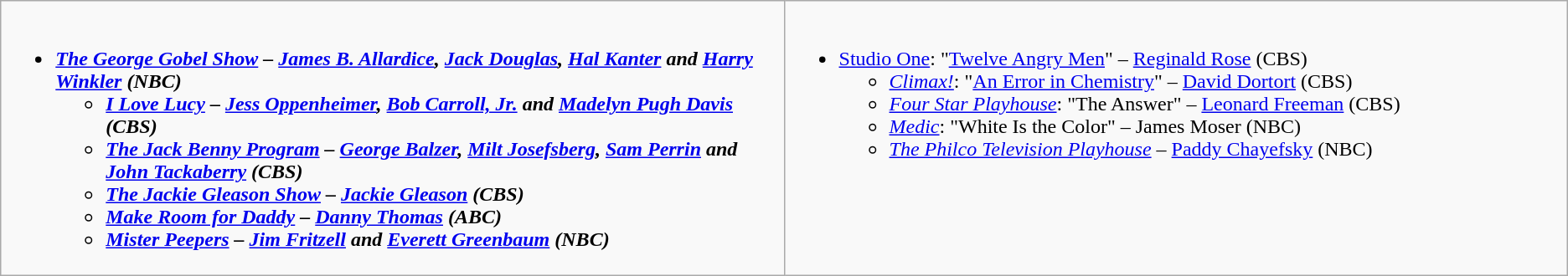<table class="wikitable">
<tr>
<td style="vertical-align:top;" width="50%"><br><ul><li><strong><em><a href='#'>The George Gobel Show</a><em> – <a href='#'>James B. Allardice</a>, <a href='#'>Jack Douglas</a>, <a href='#'>Hal Kanter</a> and <a href='#'>Harry Winkler</a> (NBC)<strong><ul><li></em><a href='#'>I Love Lucy</a><em> – <a href='#'>Jess Oppenheimer</a>, <a href='#'>Bob Carroll, Jr.</a> and <a href='#'>Madelyn Pugh Davis</a> (CBS)</li><li></em><a href='#'>The Jack Benny Program</a><em> – <a href='#'>George Balzer</a>, <a href='#'>Milt Josefsberg</a>, <a href='#'>Sam Perrin</a> and <a href='#'>John Tackaberry</a> (CBS)</li><li></em><a href='#'>The Jackie Gleason Show</a><em> – <a href='#'>Jackie Gleason</a> (CBS)</li><li></em><a href='#'>Make Room for Daddy</a><em> – <a href='#'>Danny Thomas</a> (ABC)</li><li></em><a href='#'>Mister Peepers</a><em> – <a href='#'>Jim Fritzell</a> and <a href='#'>Everett Greenbaum</a> (NBC)</li></ul></li></ul></td>
<td style="vertical-align:top;" width="50%"><br><ul><li></em></strong><a href='#'>Studio One</a></em>: "<a href='#'>Twelve Angry Men</a>" – <a href='#'>Reginald Rose</a> (CBS)</strong><ul><li><em><a href='#'>Climax!</a></em>: "<a href='#'>An Error in Chemistry</a>" – <a href='#'>David Dortort</a> (CBS)</li><li><em><a href='#'>Four Star Playhouse</a></em>: "The Answer" – <a href='#'>Leonard Freeman</a> (CBS)</li><li><em><a href='#'>Medic</a></em>: "White Is the Color" – James Moser (NBC)</li><li><em><a href='#'>The Philco Television Playhouse</a></em> – <a href='#'>Paddy Chayefsky</a> (NBC)</li></ul></li></ul></td>
</tr>
</table>
